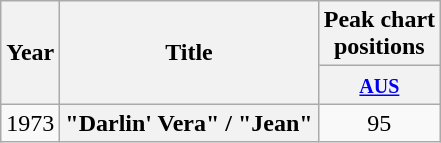<table class="wikitable plainrowheaders" style="text-align:center;">
<tr>
<th scope="col" rowspan="2">Year</th>
<th scope="col" rowspan="2">Title</th>
<th scope="col" colspan="1">Peak chart<br>positions</th>
</tr>
<tr>
<th scope="col" style="text-align:center;"><small><a href='#'>AUS</a></small><br></th>
</tr>
<tr>
<td>1973</td>
<th scope="row">"Darlin' Vera" / "Jean"</th>
<td style="text-align:center;">95</td>
</tr>
</table>
